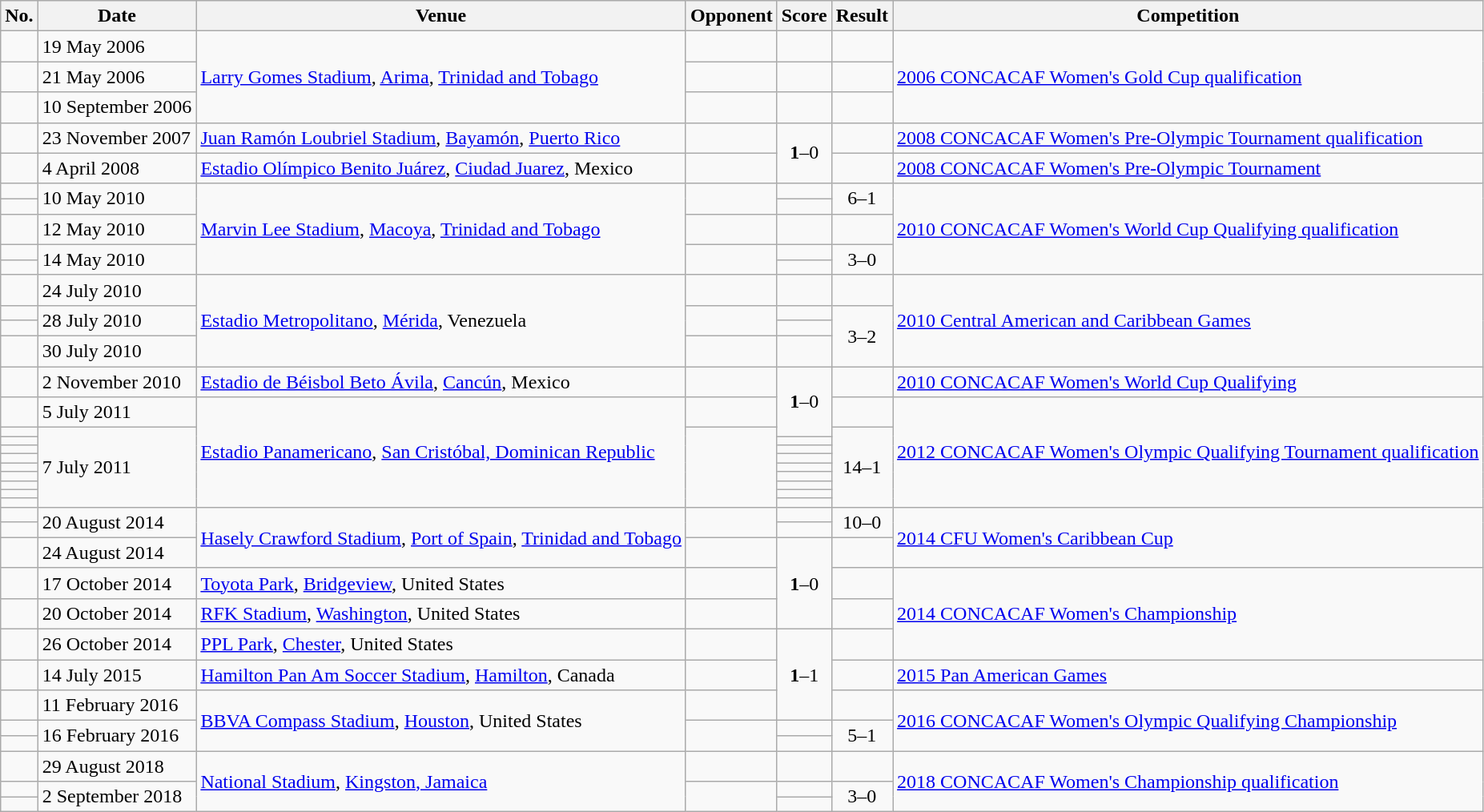<table class="wikitable">
<tr>
<th>No.</th>
<th>Date</th>
<th>Venue</th>
<th>Opponent</th>
<th>Score</th>
<th>Result</th>
<th>Competition</th>
</tr>
<tr>
<td></td>
<td>19 May 2006</td>
<td rowspan=3><a href='#'>Larry Gomes Stadium</a>, <a href='#'>Arima</a>, <a href='#'>Trinidad and Tobago</a></td>
<td></td>
<td></td>
<td></td>
<td rowspan=3><a href='#'>2006 CONCACAF Women's Gold Cup qualification</a></td>
</tr>
<tr>
<td></td>
<td>21 May 2006</td>
<td></td>
<td></td>
<td></td>
</tr>
<tr>
<td></td>
<td>10 September 2006</td>
<td></td>
<td></td>
<td></td>
</tr>
<tr>
<td></td>
<td>23 November 2007</td>
<td><a href='#'>Juan Ramón Loubriel Stadium</a>, <a href='#'>Bayamón</a>, <a href='#'>Puerto Rico</a></td>
<td></td>
<td rowspan=2 style="text-align:center;"><strong>1</strong>–0</td>
<td></td>
<td><a href='#'>2008 CONCACAF Women's Pre-Olympic Tournament qualification</a></td>
</tr>
<tr>
<td></td>
<td>4 April 2008</td>
<td><a href='#'>Estadio Olímpico Benito Juárez</a>, <a href='#'>Ciudad Juarez</a>, Mexico</td>
<td></td>
<td></td>
<td><a href='#'>2008 CONCACAF Women's Pre-Olympic Tournament</a></td>
</tr>
<tr>
<td></td>
<td rowspan=2>10 May 2010</td>
<td rowspan=5><a href='#'>Marvin Lee Stadium</a>, <a href='#'>Macoya</a>, <a href='#'>Trinidad and Tobago</a></td>
<td rowspan=2></td>
<td></td>
<td rowspan=2 style="text-align:center;">6–1</td>
<td rowspan=5><a href='#'>2010 CONCACAF Women's World Cup Qualifying qualification</a></td>
</tr>
<tr>
<td></td>
<td></td>
</tr>
<tr>
<td></td>
<td>12 May 2010</td>
<td></td>
<td></td>
<td></td>
</tr>
<tr>
<td></td>
<td rowspan=2>14 May 2010</td>
<td rowspan=2></td>
<td></td>
<td rowspan=2 style="text-align:center;">3–0</td>
</tr>
<tr>
<td></td>
<td></td>
</tr>
<tr>
<td></td>
<td>24 July 2010</td>
<td rowspan=4><a href='#'>Estadio Metropolitano</a>, <a href='#'>Mérida</a>, Venezuela</td>
<td></td>
<td></td>
<td></td>
<td rowspan=4><a href='#'>2010 Central American and Caribbean Games</a></td>
</tr>
<tr>
<td></td>
<td rowspan=2>28 July 2010</td>
<td rowspan=2></td>
<td></td>
<td rowspan=3 style="text-align:center;">3–2</td>
</tr>
<tr>
<td></td>
<td></td>
</tr>
<tr>
<td></td>
<td>30 July 2010</td>
<td></td>
<td></td>
</tr>
<tr>
<td></td>
<td>2 November 2010</td>
<td><a href='#'>Estadio de Béisbol Beto Ávila</a>, <a href='#'>Cancún</a>, Mexico</td>
<td></td>
<td rowspan=3 style="text-align:center;"><strong>1</strong>–0</td>
<td></td>
<td><a href='#'>2010 CONCACAF Women's World Cup Qualifying</a></td>
</tr>
<tr>
<td></td>
<td>5 July 2011</td>
<td rowspan=10><a href='#'>Estadio Panamericano</a>, <a href='#'>San Cristóbal, Dominican Republic</a></td>
<td></td>
<td></td>
<td rowspan=10><a href='#'>2012 CONCACAF Women's Olympic Qualifying Tournament qualification</a></td>
</tr>
<tr>
<td></td>
<td rowspan=9>7 July 2011</td>
<td rowspan=9></td>
<td rowspan=9 style="text-align:center;">14–1</td>
</tr>
<tr>
<td></td>
<td></td>
</tr>
<tr>
<td></td>
<td></td>
</tr>
<tr>
<td></td>
<td></td>
</tr>
<tr>
<td></td>
<td></td>
</tr>
<tr>
<td></td>
<td></td>
</tr>
<tr>
<td></td>
<td></td>
</tr>
<tr>
<td></td>
<td></td>
</tr>
<tr>
<td></td>
<td></td>
</tr>
<tr>
<td></td>
<td rowspan=2>20 August 2014</td>
<td rowspan=3><a href='#'>Hasely Crawford Stadium</a>, <a href='#'>Port of Spain</a>, <a href='#'>Trinidad and Tobago</a></td>
<td rowspan=2></td>
<td></td>
<td rowspan=2 style="text-align:center;">10–0</td>
<td rowspan=3><a href='#'>2014 CFU Women's Caribbean Cup</a></td>
</tr>
<tr>
<td></td>
<td></td>
</tr>
<tr>
<td></td>
<td>24 August 2014</td>
<td></td>
<td rowspan=3 style="text-align:center;"><strong>1</strong>–0</td>
<td></td>
</tr>
<tr>
<td></td>
<td>17 October 2014</td>
<td><a href='#'>Toyota Park</a>, <a href='#'>Bridgeview</a>, United States</td>
<td></td>
<td></td>
<td rowspan=3><a href='#'>2014 CONCACAF Women's Championship</a></td>
</tr>
<tr>
<td></td>
<td>20 October 2014</td>
<td><a href='#'>RFK Stadium</a>, <a href='#'>Washington</a>, United States</td>
<td></td>
<td></td>
</tr>
<tr>
<td></td>
<td>26 October 2014</td>
<td><a href='#'>PPL Park</a>, <a href='#'>Chester</a>, United States</td>
<td></td>
<td rowspan=3 style="text-align:center;"><strong>1</strong>–1</td>
<td></td>
</tr>
<tr>
<td></td>
<td>14 July 2015</td>
<td><a href='#'>Hamilton Pan Am Soccer Stadium</a>, <a href='#'>Hamilton</a>, Canada</td>
<td></td>
<td></td>
<td><a href='#'>2015 Pan American Games</a></td>
</tr>
<tr>
<td></td>
<td>11 February 2016</td>
<td rowspan=3><a href='#'>BBVA Compass Stadium</a>, <a href='#'>Houston</a>, United States</td>
<td></td>
<td></td>
<td rowspan=3><a href='#'>2016 CONCACAF Women's Olympic Qualifying Championship</a></td>
</tr>
<tr>
<td></td>
<td rowspan=2>16 February 2016</td>
<td rowspan=2></td>
<td></td>
<td rowspan=2 style="text-align:center;">5–1</td>
</tr>
<tr>
<td></td>
<td></td>
</tr>
<tr>
<td></td>
<td>29 August 2018</td>
<td rowspan=3><a href='#'>National Stadium</a>, <a href='#'>Kingston, Jamaica</a></td>
<td></td>
<td></td>
<td></td>
<td rowspan=3><a href='#'>2018 CONCACAF Women's Championship qualification</a></td>
</tr>
<tr>
<td></td>
<td rowspan=2>2 September 2018</td>
<td rowspan=2></td>
<td></td>
<td rowspan=2 style="text-align:center;">3–0</td>
</tr>
<tr>
<td></td>
<td></td>
</tr>
</table>
